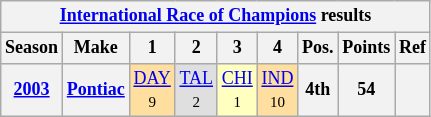<table class="wikitable" style="text-align:center; font-size:75%">
<tr>
<th colspan=9><a href='#'>International Race of Champions</a> results</th>
</tr>
<tr>
<th>Season</th>
<th>Make</th>
<th>1</th>
<th>2</th>
<th>3</th>
<th>4</th>
<th>Pos.</th>
<th>Points</th>
<th>Ref</th>
</tr>
<tr>
<th><a href='#'>2003</a></th>
<th><a href='#'>Pontiac</a></th>
<td style="background:#FFDF9F;"><a href='#'>DAY</a><br><small>9</small></td>
<td style="background:#DFDFDF;"><a href='#'>TAL</a><br><small>2</small></td>
<td style="background:#FFFFBF;"><a href='#'>CHI</a><br><small>1</small></td>
<td style="background:#FFDF9F;"><a href='#'>IND</a><br><small>10</small></td>
<th>4th</th>
<th>54</th>
<th></th>
</tr>
</table>
